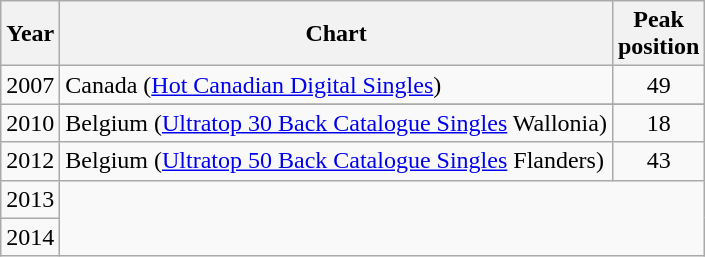<table class="wikitable sortable">
<tr>
<th>Year</th>
<th>Chart</th>
<th>Peak<br>position</th>
</tr>
<tr>
<td rowspan="3">2007</td>
<td>Canada (<a href='#'>Hot Canadian Digital Singles</a>)</td>
<td align="center">49</td>
</tr>
<tr>
</tr>
<tr>
</tr>
<tr>
<td>2010</td>
<td>Belgium (<a href='#'>Ultratop 30 Back Catalogue Singles</a> Wallonia)</td>
<td align=center>18</td>
</tr>
<tr>
<td>2012</td>
<td>Belgium (<a href='#'>Ultratop 50 Back Catalogue Singles</a> Flanders)</td>
<td align=center>43</td>
</tr>
<tr>
<td>2013<br></td>
</tr>
<tr>
<td>2014<br></td>
</tr>
</table>
